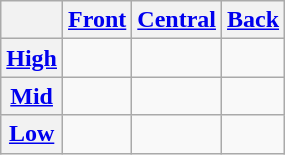<table class="wikitable">
<tr>
<th></th>
<th><a href='#'>Front</a></th>
<th><a href='#'>Central</a></th>
<th><a href='#'>Back</a></th>
</tr>
<tr>
<th><a href='#'>High</a></th>
<td></td>
<td></td>
<td></td>
</tr>
<tr>
<th><a href='#'>Mid</a></th>
<td></td>
<td></td>
<td></td>
</tr>
<tr>
<th><a href='#'>Low</a></th>
<td></td>
<td></td>
<td></td>
</tr>
</table>
